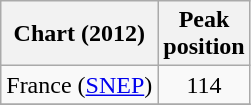<table class="wikitable sortable">
<tr>
<th>Chart (2012)</th>
<th>Peak<br>position</th>
</tr>
<tr>
<td>France (<a href='#'>SNEP</a>)</td>
<td style="text-align:center;">114</td>
</tr>
<tr>
</tr>
</table>
